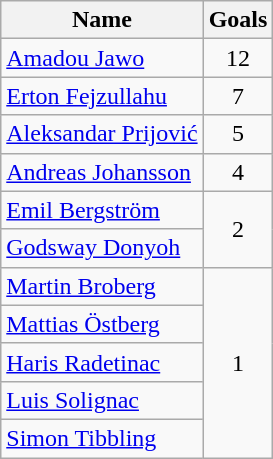<table class="wikitable">
<tr>
<th>Name</th>
<th>Goals</th>
</tr>
<tr>
<td> <a href='#'>Amadou Jawo</a></td>
<td style="text-align:center;">12</td>
</tr>
<tr>
<td> <a href='#'>Erton Fejzullahu</a></td>
<td style="text-align:center;">7</td>
</tr>
<tr>
<td> <a href='#'>Aleksandar Prijović</a></td>
<td style="text-align:center;">5</td>
</tr>
<tr>
<td> <a href='#'>Andreas Johansson</a></td>
<td style="text-align:center;">4</td>
</tr>
<tr>
<td> <a href='#'>Emil Bergström</a></td>
<td rowspan=2 style="text-align:center;">2</td>
</tr>
<tr>
<td> <a href='#'>Godsway Donyoh</a></td>
</tr>
<tr>
<td> <a href='#'>Martin Broberg</a></td>
<td rowspan=5 style="text-align:center;">1</td>
</tr>
<tr>
<td> <a href='#'>Mattias Östberg</a></td>
</tr>
<tr>
<td> <a href='#'>Haris Radetinac</a></td>
</tr>
<tr>
<td> <a href='#'>Luis Solignac</a></td>
</tr>
<tr>
<td> <a href='#'>Simon Tibbling</a></td>
</tr>
</table>
